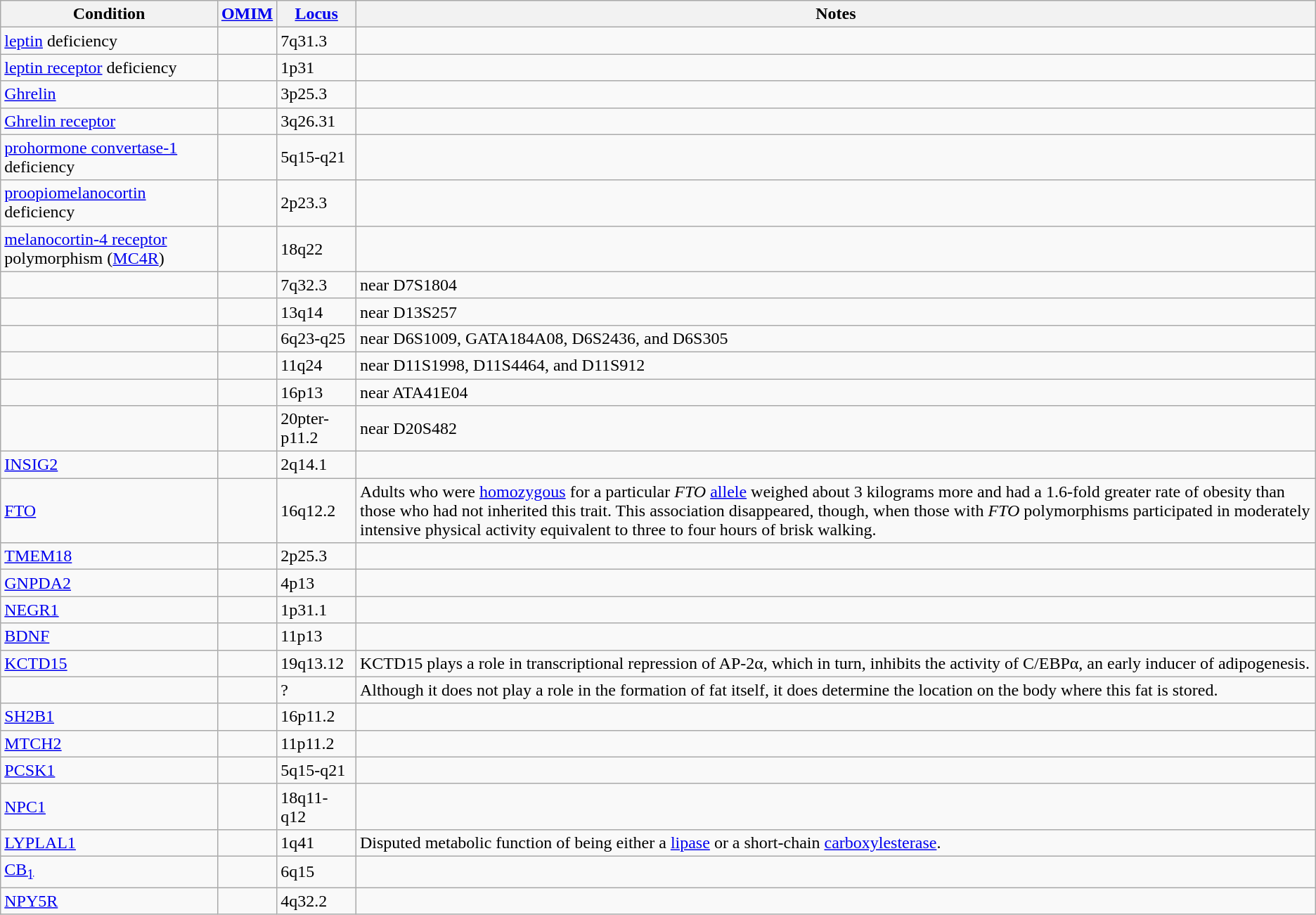<table class="sortable wikitable">
<tr>
<th>Condition</th>
<th><a href='#'>OMIM</a></th>
<th><a href='#'>Locus</a></th>
<th>Notes</th>
</tr>
<tr>
<td><a href='#'>leptin</a> deficiency</td>
<td></td>
<td>7q31.3</td>
<td></td>
</tr>
<tr>
<td><a href='#'>leptin receptor</a> deficiency</td>
<td></td>
<td>1p31</td>
<td></td>
</tr>
<tr>
<td><a href='#'>Ghrelin</a></td>
<td></td>
<td>3p25.3</td>
<td></td>
</tr>
<tr>
<td><a href='#'>Ghrelin receptor</a></td>
<td></td>
<td>3q26.31</td>
<td></td>
</tr>
<tr>
<td><a href='#'>prohormone convertase-1</a> deficiency</td>
<td></td>
<td>5q15-q21</td>
<td></td>
</tr>
<tr>
<td><a href='#'>proopiomelanocortin</a> deficiency</td>
<td></td>
<td>2p23.3</td>
<td></td>
</tr>
<tr>
<td><a href='#'>melanocortin-4 receptor</a> polymorphism (<a href='#'>MC4R</a>)</td>
<td></td>
<td>18q22</td>
<td></td>
</tr>
<tr>
<td></td>
<td></td>
<td>7q32.3</td>
<td>near D7S1804</td>
</tr>
<tr>
<td></td>
<td></td>
<td>13q14</td>
<td>near D13S257</td>
</tr>
<tr>
<td></td>
<td></td>
<td>6q23-q25</td>
<td>near D6S1009, GATA184A08, D6S2436, and D6S305</td>
</tr>
<tr>
<td></td>
<td></td>
<td>11q24</td>
<td>near D11S1998, D11S4464, and D11S912</td>
</tr>
<tr>
<td></td>
<td></td>
<td>16p13</td>
<td>near ATA41E04</td>
</tr>
<tr>
<td></td>
<td></td>
<td>20pter-p11.2</td>
<td>near D20S482</td>
</tr>
<tr>
<td><a href='#'>INSIG2</a></td>
<td></td>
<td>2q14.1</td>
<td></td>
</tr>
<tr>
<td><a href='#'>FTO</a></td>
<td></td>
<td>16q12.2</td>
<td>Adults who were <a href='#'>homozygous</a> for a particular <em>FTO</em> <a href='#'>allele</a> weighed about 3 kilograms more and had a 1.6-fold greater rate of obesity than those who had not inherited this trait. This association disappeared, though, when those with <em>FTO</em> polymorphisms participated in moderately intensive physical activity equivalent to three to four hours of brisk walking.</td>
</tr>
<tr>
<td><a href='#'>TMEM18</a></td>
<td></td>
<td>2p25.3</td>
<td></td>
</tr>
<tr>
<td><a href='#'>GNPDA2</a></td>
<td></td>
<td>4p13</td>
<td></td>
</tr>
<tr>
<td><a href='#'>NEGR1</a></td>
<td></td>
<td>1p31.1</td>
<td></td>
</tr>
<tr>
<td><a href='#'>BDNF</a></td>
<td></td>
<td>11p13</td>
<td></td>
</tr>
<tr>
<td><a href='#'>KCTD15</a></td>
<td></td>
<td>19q13.12</td>
<td>KCTD15 plays a role in transcriptional repression of AP-2α, which in turn, inhibits the activity of C/EBPα, an early inducer of adipogenesis.</td>
</tr>
<tr>
<td></td>
<td></td>
<td>?</td>
<td>Although it does not play a role in the formation of fat itself, it does determine the location on the body where this fat is stored.</td>
</tr>
<tr>
<td><a href='#'>SH2B1</a></td>
<td></td>
<td>16p11.2</td>
<td></td>
</tr>
<tr>
<td><a href='#'>MTCH2</a></td>
<td></td>
<td>11p11.2</td>
<td></td>
</tr>
<tr>
<td><a href='#'>PCSK1</a></td>
<td></td>
<td>5q15-q21</td>
<td></td>
</tr>
<tr>
<td><a href='#'>NPC1</a></td>
<td></td>
<td>18q11-q12</td>
<td></td>
</tr>
<tr>
<td><a href='#'>LYPLAL1</a></td>
<td></td>
<td>1q41</td>
<td>Disputed metabolic function of being either a <a href='#'>lipase</a> or a short-chain <a href='#'>carboxylesterase</a>.</td>
</tr>
<tr>
<td><a href='#'>CB<sub>1</sub></a></td>
<td></td>
<td>6q15</td>
<td></td>
</tr>
<tr>
<td><a href='#'>NPY5R</a></td>
<td></td>
<td>4q32.2</td>
<td></td>
</tr>
</table>
